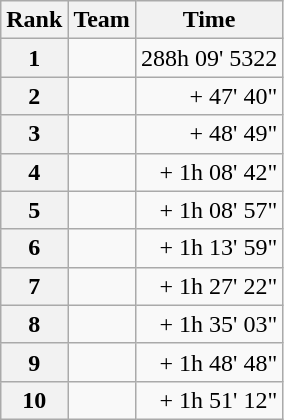<table class="wikitable">
<tr>
<th scope="col">Rank</th>
<th scope="col">Team</th>
<th scope="col">Time</th>
</tr>
<tr>
<th scope="row">1</th>
<td></td>
<td style="text-align:right;">288h 09' 5322</td>
</tr>
<tr>
<th scope="row">2</th>
<td></td>
<td style="text-align:right;">+ 47' 40"</td>
</tr>
<tr>
<th scope="row">3</th>
<td></td>
<td style="text-align:right;">+ 48' 49"</td>
</tr>
<tr>
<th scope="row">4</th>
<td></td>
<td style="text-align:right;">+ 1h 08' 42"</td>
</tr>
<tr>
<th scope="row">5</th>
<td></td>
<td style="text-align:right;">+ 1h 08' 57"</td>
</tr>
<tr>
<th scope="row">6</th>
<td></td>
<td style="text-align:right;">+ 1h 13' 59"</td>
</tr>
<tr>
<th scope="row">7</th>
<td></td>
<td style="text-align:right;">+ 1h 27' 22"</td>
</tr>
<tr>
<th scope="row">8</th>
<td></td>
<td style="text-align:right;">+ 1h 35' 03"</td>
</tr>
<tr>
<th scope="row">9</th>
<td></td>
<td style="text-align:right;">+ 1h 48' 48"</td>
</tr>
<tr>
<th scope="row">10</th>
<td></td>
<td style="text-align:right;">+ 1h 51' 12"</td>
</tr>
</table>
